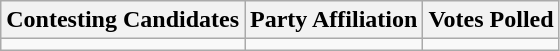<table class="wikitable sortable">
<tr>
<th>Contesting Candidates</th>
<th>Party Affiliation</th>
<th>Votes Polled</th>
</tr>
<tr>
<td></td>
<td></td>
<td></td>
</tr>
</table>
